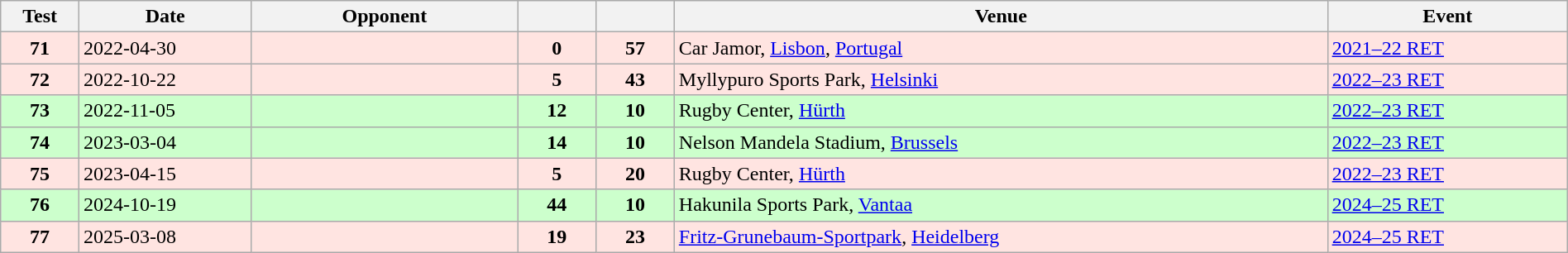<table class="wikitable sortable" style="width:100%">
<tr>
<th style="width:5%">Test</th>
<th style="width:11%">Date</th>
<th style="width:17%">Opponent</th>
<th style="width:5%"></th>
<th style="width:5%"></th>
<th>Venue</th>
<th>Event</th>
</tr>
<tr bgcolor="FFE4E1">
<td align="center"><strong>71</strong></td>
<td>2022-04-30</td>
<td></td>
<td align="center"><strong>0</strong></td>
<td align="center"><strong>57</strong></td>
<td>Car Jamor, <a href='#'>Lisbon</a>, <a href='#'>Portugal</a></td>
<td><a href='#'>2021–22 RET</a></td>
</tr>
<tr bgcolor="FFE4E1">
<td align="center"><strong>72</strong></td>
<td>2022-10-22</td>
<td></td>
<td align="center"><strong>5</strong></td>
<td align="center"><strong>43</strong></td>
<td>Myllypuro Sports Park, <a href='#'>Helsinki</a></td>
<td><a href='#'>2022–23 RET</a></td>
</tr>
<tr bgcolor="#ccffcc">
<td align="center"><strong>73</strong></td>
<td>2022-11-05</td>
<td></td>
<td align="center"><strong>12</strong></td>
<td align="center"><strong>10</strong></td>
<td>Rugby Center, <a href='#'>Hürth</a></td>
<td><a href='#'>2022–23 RET</a></td>
</tr>
<tr bgcolor="#ccffcc">
<td align="center"><strong>74</strong></td>
<td>2023-03-04</td>
<td></td>
<td align="center"><strong>14</strong></td>
<td align="center"><strong>10</strong></td>
<td>Nelson Mandela Stadium, <a href='#'>Brussels</a></td>
<td><a href='#'>2022–23 RET</a></td>
</tr>
<tr bgcolor="FFE4E1">
<td align="center"><strong>75</strong></td>
<td>2023-04-15</td>
<td></td>
<td align="center"><strong>5</strong></td>
<td align="center"><strong>20</strong></td>
<td>Rugby Center, <a href='#'>Hürth</a></td>
<td><a href='#'>2022–23 RET</a></td>
</tr>
<tr bgcolor="#ccffcc">
<td align="center"><strong>76</strong></td>
<td>2024-10-19</td>
<td></td>
<td align="center"><strong>44</strong></td>
<td align="center"><strong>10</strong></td>
<td>Hakunila Sports Park, <a href='#'>Vantaa</a></td>
<td><a href='#'>2024–25 RET</a></td>
</tr>
<tr bgcolor="FFE4E1">
<td align="center"><strong>77</strong></td>
<td>2025-03-08</td>
<td></td>
<td align="center"><strong>19</strong></td>
<td align="center"><strong>23</strong></td>
<td><a href='#'>Fritz-Grunebaum-Sportpark</a>, <a href='#'>Heidelberg</a></td>
<td><a href='#'>2024–25 RET</a></td>
</tr>
</table>
